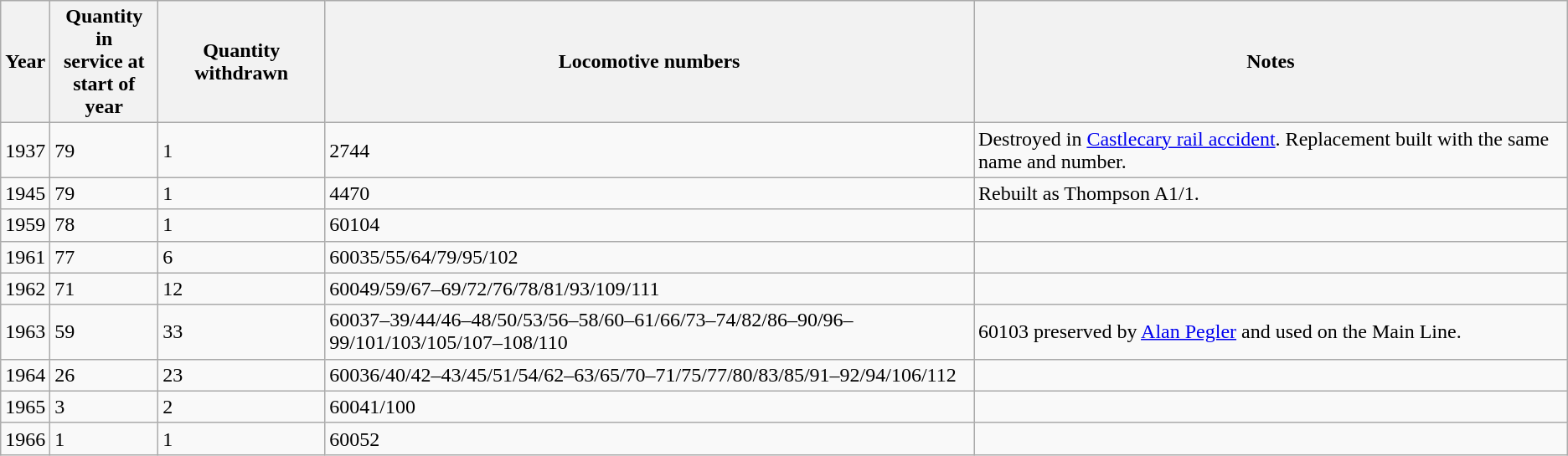<table class="wikitable">
<tr>
<th>Year</th>
<th>Quantity in<br>service at<br>start of year</th>
<th>Quantity withdrawn</th>
<th>Locomotive numbers</th>
<th>Notes</th>
</tr>
<tr>
<td>1937</td>
<td>79</td>
<td>1</td>
<td align=left>2744</td>
<td align=left>Destroyed in <a href='#'>Castlecary rail accident</a>. Replacement built with the same name and number.</td>
</tr>
<tr>
<td>1945</td>
<td>79</td>
<td>1</td>
<td align=left>4470</td>
<td align=left>Rebuilt as Thompson A1/1.</td>
</tr>
<tr>
<td>1959</td>
<td>78</td>
<td>1</td>
<td align=left>60104</td>
<td align=left></td>
</tr>
<tr>
<td>1961</td>
<td>77</td>
<td>6</td>
<td align=left>60035/55/64/79/95/102</td>
<td align=left></td>
</tr>
<tr>
<td>1962</td>
<td>71</td>
<td>12</td>
<td align=left>60049/59/67–69/72/76/78/81/93/109/111</td>
<td align=left></td>
</tr>
<tr>
<td>1963</td>
<td>59</td>
<td>33</td>
<td>60037–39/44/46–48/50/53/56–58/60–61/66/73–74/82/86–90/96–99/101/103/105/107–108/110</td>
<td align=left>60103 preserved by <a href='#'>Alan Pegler</a> and used on the Main Line.</td>
</tr>
<tr>
<td>1964</td>
<td>26</td>
<td>23</td>
<td>60036/40/42–43/45/51/54/62–63/65/70–71/75/77/80/83/85/91–92/94/106/112</td>
<td align=left></td>
</tr>
<tr>
<td>1965</td>
<td>3</td>
<td>2</td>
<td>60041/100</td>
<td align=left></td>
</tr>
<tr>
<td>1966</td>
<td>1</td>
<td>1</td>
<td>60052</td>
<td align=left></td>
</tr>
</table>
